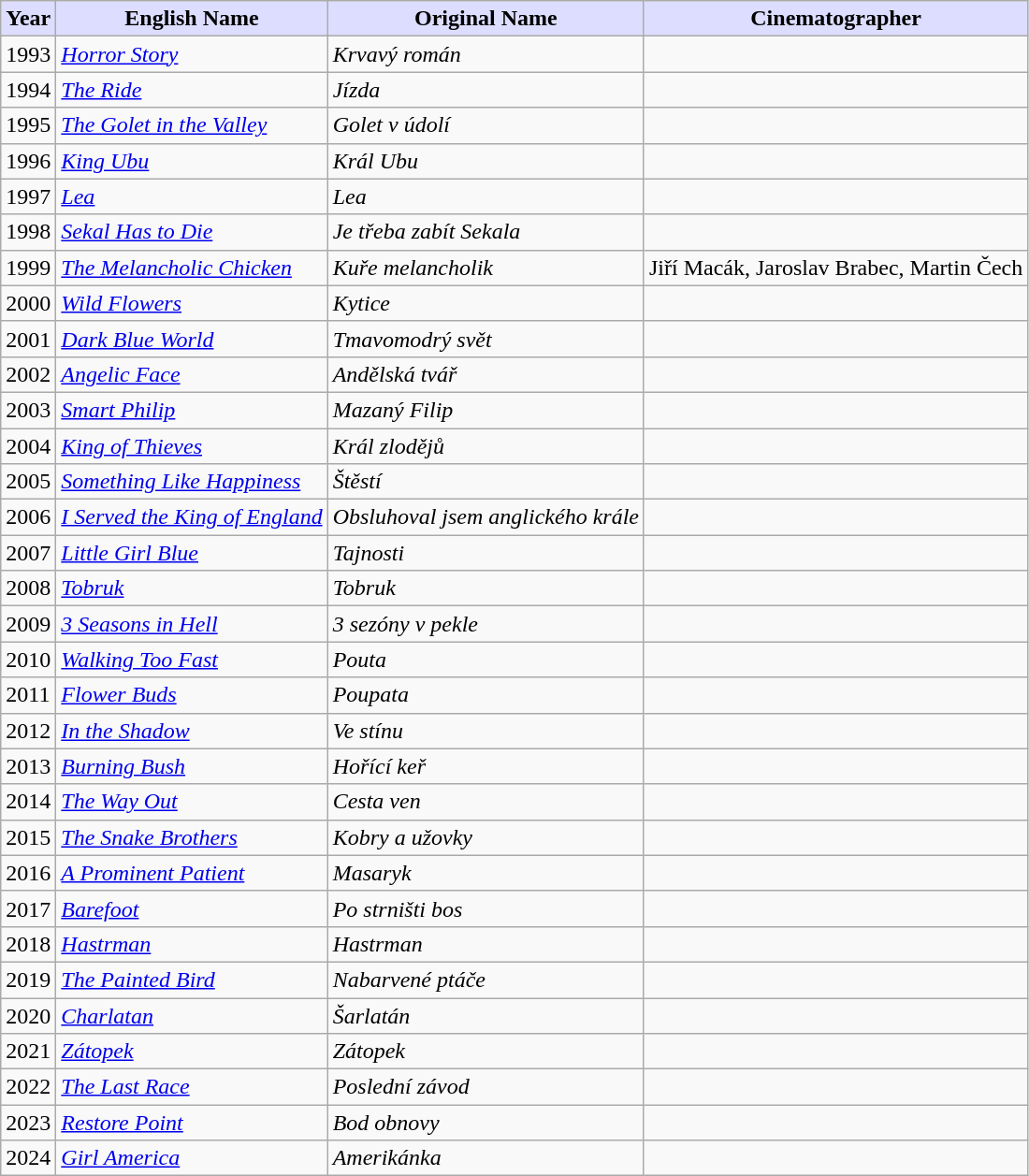<table class="wikitable sortable">
<tr>
<th style="background:#DDDDFF;">Year</th>
<th style="background:#DDDDFF;">English Name</th>
<th style="background:#DDDDFF;">Original Name</th>
<th style="background:#DDDDFF;">Cinematographer</th>
</tr>
<tr>
<td>1993</td>
<td><em><a href='#'>Horror Story</a></em></td>
<td><em>Krvavý román</em></td>
<td></td>
</tr>
<tr>
<td>1994</td>
<td><em><a href='#'>The Ride</a></em></td>
<td><em>Jízda</em></td>
<td></td>
</tr>
<tr>
<td>1995</td>
<td><em><a href='#'>The Golet in the Valley</a></em></td>
<td><em>Golet v údolí</em></td>
<td></td>
</tr>
<tr>
<td>1996</td>
<td><em><a href='#'>King Ubu</a></em></td>
<td><em>Král Ubu</em></td>
<td></td>
</tr>
<tr>
<td>1997</td>
<td><em><a href='#'>Lea</a></em></td>
<td><em>Lea</em></td>
<td></td>
</tr>
<tr>
<td>1998</td>
<td><em><a href='#'>Sekal Has to Die</a></em></td>
<td><em>Je třeba zabít Sekala</em></td>
<td></td>
</tr>
<tr>
<td>1999</td>
<td><em><a href='#'>The Melancholic Chicken</a></em></td>
<td><em>Kuře melancholik</em></td>
<td>Jiří Macák, Jaroslav Brabec, Martin Čech</td>
</tr>
<tr>
<td>2000</td>
<td><em><a href='#'>Wild Flowers</a></em></td>
<td><em>Kytice</em></td>
<td></td>
</tr>
<tr>
<td>2001</td>
<td><em><a href='#'>Dark Blue World</a></em></td>
<td><em>Tmavomodrý svět</em></td>
<td></td>
</tr>
<tr>
<td>2002</td>
<td><em><a href='#'>Angelic Face</a></em></td>
<td><em>Andělská tvář</em></td>
<td></td>
</tr>
<tr>
<td>2003</td>
<td><em><a href='#'>Smart Philip</a></em></td>
<td><em>Mazaný Filip</em></td>
<td></td>
</tr>
<tr>
<td>2004</td>
<td><em><a href='#'>King of Thieves</a></em></td>
<td><em>Král zlodějů</em></td>
<td></td>
</tr>
<tr>
<td>2005</td>
<td><em><a href='#'>Something Like Happiness</a></em></td>
<td><em>Štěstí</em></td>
<td></td>
</tr>
<tr>
<td>2006</td>
<td><em><a href='#'>I Served the King of England</a></em></td>
<td><em>Obsluhoval jsem anglického krále</em></td>
<td></td>
</tr>
<tr>
<td>2007</td>
<td><em><a href='#'>Little Girl Blue</a></em></td>
<td><em>Tajnosti</em></td>
<td></td>
</tr>
<tr>
<td>2008</td>
<td><em><a href='#'>Tobruk</a></em></td>
<td><em>Tobruk</em></td>
<td></td>
</tr>
<tr>
<td>2009</td>
<td><em><a href='#'>3 Seasons in Hell</a></em></td>
<td><em>3 sezóny v pekle</em></td>
<td></td>
</tr>
<tr>
<td>2010</td>
<td><em><a href='#'>Walking Too Fast</a></em></td>
<td><em>Pouta</em></td>
<td></td>
</tr>
<tr>
<td>2011</td>
<td><em><a href='#'>Flower Buds</a></em></td>
<td><em>Poupata</em></td>
<td></td>
</tr>
<tr>
<td>2012</td>
<td><em><a href='#'>In the Shadow</a></em></td>
<td><em>Ve stínu</em></td>
<td></td>
</tr>
<tr>
<td>2013</td>
<td><em><a href='#'>Burning Bush</a></em></td>
<td><em>Hořící keř</em></td>
<td></td>
</tr>
<tr>
<td>2014</td>
<td><em><a href='#'>The Way Out</a></em></td>
<td><em>Cesta ven</em></td>
<td></td>
</tr>
<tr>
<td>2015</td>
<td><em><a href='#'>The Snake Brothers</a></em></td>
<td><em>Kobry a užovky</em></td>
<td></td>
</tr>
<tr>
<td>2016</td>
<td><em><a href='#'>A Prominent Patient</a></em></td>
<td><em>Masaryk</em></td>
<td></td>
</tr>
<tr>
<td>2017</td>
<td><em><a href='#'>Barefoot</a></em></td>
<td><em>Po strništi bos</em></td>
<td></td>
</tr>
<tr>
<td>2018</td>
<td><em><a href='#'>Hastrman</a></em></td>
<td><em>Hastrman</em></td>
<td></td>
</tr>
<tr>
<td>2019</td>
<td><em><a href='#'>The Painted Bird</a></em></td>
<td><em>Nabarvené ptáče</em></td>
<td></td>
</tr>
<tr>
<td>2020</td>
<td><em><a href='#'>Charlatan</a></em></td>
<td><em>Šarlatán</em></td>
<td></td>
</tr>
<tr>
<td>2021</td>
<td><em><a href='#'>Zátopek</a></em></td>
<td><em>Zátopek</em></td>
<td></td>
</tr>
<tr>
<td>2022</td>
<td><em><a href='#'>The Last Race</a></em></td>
<td><em>Poslední závod</em></td>
<td></td>
</tr>
<tr>
<td>2023</td>
<td><em><a href='#'>Restore Point</a></em></td>
<td><em>Bod obnovy</em></td>
<td></td>
</tr>
<tr>
<td>2024</td>
<td><em><a href='#'>Girl America</a></em></td>
<td><em>Amerikánka</em></td>
<td></td>
</tr>
</table>
